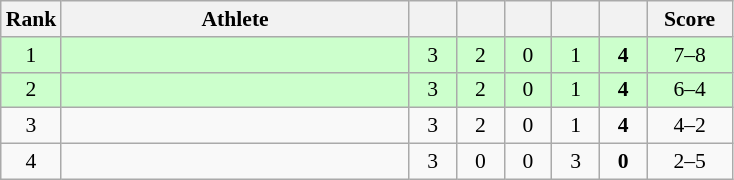<table class="wikitable" style="text-align: center; font-size:90% ">
<tr>
<th width=25>Rank</th>
<th width=225>Athlete</th>
<th width=25></th>
<th width=25></th>
<th width=25></th>
<th width=25></th>
<th width=25></th>
<th width=50>Score</th>
</tr>
<tr bgcolor=ccffcc>
<td>1</td>
<td align=left></td>
<td>3</td>
<td>2</td>
<td>0</td>
<td>1</td>
<td><strong>4</strong></td>
<td>7–8</td>
</tr>
<tr bgcolor=ccffcc>
<td>2</td>
<td align=left></td>
<td>3</td>
<td>2</td>
<td>0</td>
<td>1</td>
<td><strong>4</strong></td>
<td>6–4</td>
</tr>
<tr>
<td>3</td>
<td align=left></td>
<td>3</td>
<td>2</td>
<td>0</td>
<td>1</td>
<td><strong>4</strong></td>
<td>4–2</td>
</tr>
<tr>
<td>4</td>
<td align=left></td>
<td>3</td>
<td>0</td>
<td>0</td>
<td>3</td>
<td><strong>0</strong></td>
<td>2–5</td>
</tr>
</table>
